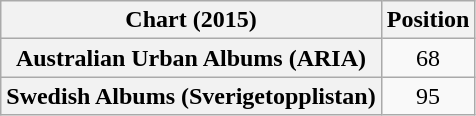<table class="wikitable sortable plainrowheaders" style="text-align:center;">
<tr>
<th scope="col">Chart (2015)</th>
<th scope="col">Position</th>
</tr>
<tr>
<th scope="row">Australian Urban Albums (ARIA)</th>
<td>68</td>
</tr>
<tr>
<th scope="row">Swedish Albums (Sverigetopplistan)</th>
<td>95</td>
</tr>
</table>
